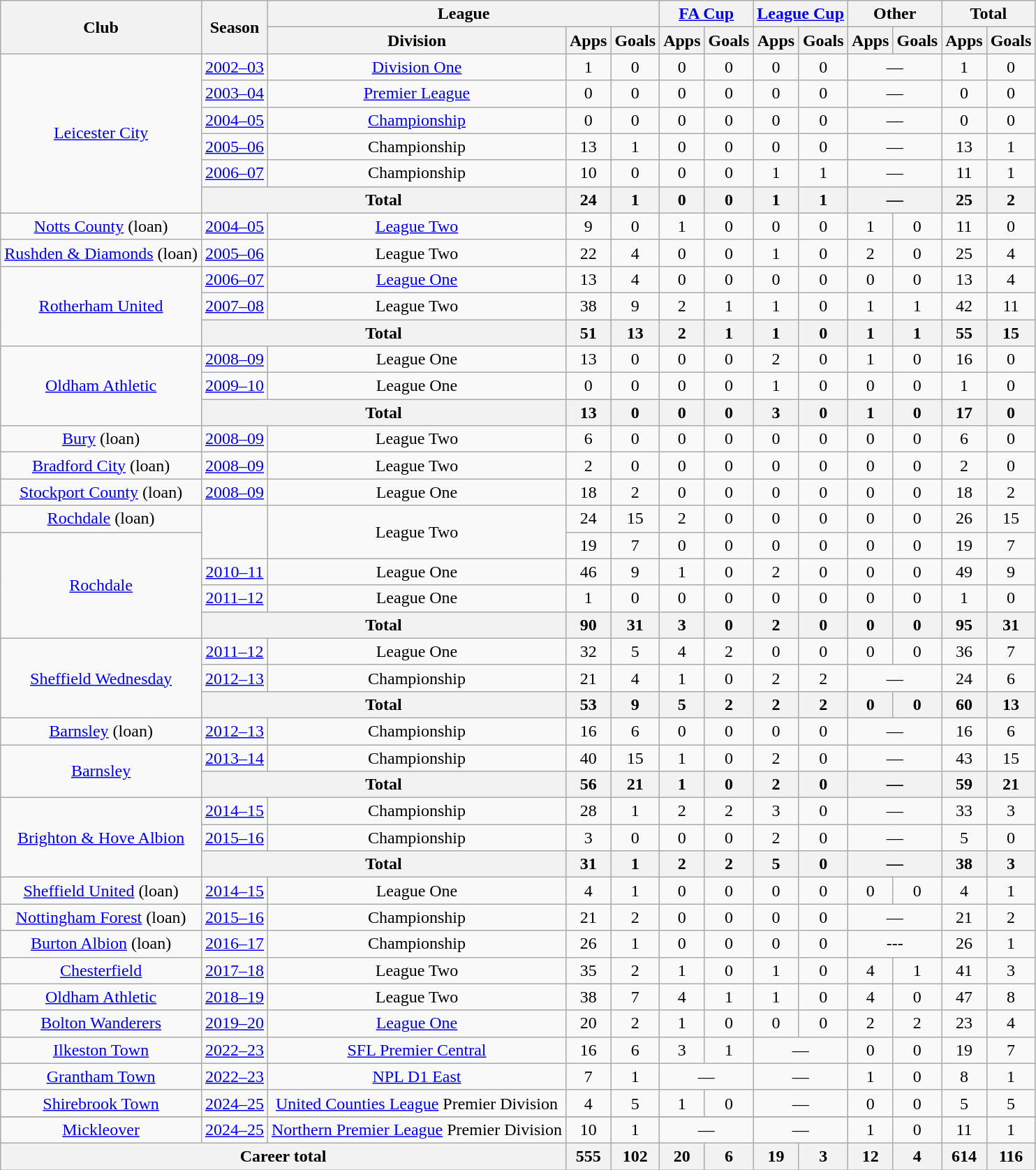<table class="wikitable" style="text-align: center;">
<tr>
<th rowspan="2">Club</th>
<th rowspan="2">Season</th>
<th colspan="3">League</th>
<th colspan="2"><a href='#'>FA Cup</a></th>
<th colspan="2"><a href='#'>League Cup</a></th>
<th colspan="2">Other</th>
<th colspan="2">Total</th>
</tr>
<tr>
<th>Division</th>
<th>Apps</th>
<th>Goals</th>
<th>Apps</th>
<th>Goals</th>
<th>Apps</th>
<th>Goals</th>
<th>Apps</th>
<th>Goals</th>
<th>Apps</th>
<th>Goals</th>
</tr>
<tr>
<td rowspan="6"><a href='#'>Leicester City</a></td>
<td><a href='#'>2002–03</a></td>
<td><a href='#'>Division One</a></td>
<td>1</td>
<td>0</td>
<td>0</td>
<td>0</td>
<td>0</td>
<td>0</td>
<td colspan="2">—</td>
<td>1</td>
<td>0</td>
</tr>
<tr>
<td><a href='#'>2003–04</a></td>
<td><a href='#'>Premier League</a></td>
<td>0</td>
<td>0</td>
<td>0</td>
<td>0</td>
<td>0</td>
<td>0</td>
<td colspan="2">—</td>
<td>0</td>
<td>0</td>
</tr>
<tr>
<td><a href='#'>2004–05</a></td>
<td><a href='#'>Championship</a></td>
<td>0</td>
<td>0</td>
<td>0</td>
<td>0</td>
<td>0</td>
<td>0</td>
<td colspan="2">—</td>
<td>0</td>
<td>0</td>
</tr>
<tr>
<td><a href='#'>2005–06</a></td>
<td>Championship</td>
<td>13</td>
<td>1</td>
<td>0</td>
<td>0</td>
<td>0</td>
<td>0</td>
<td colspan="2">—</td>
<td>13</td>
<td>1</td>
</tr>
<tr>
<td><a href='#'>2006–07</a></td>
<td>Championship</td>
<td>10</td>
<td>0</td>
<td>0</td>
<td>0</td>
<td>1</td>
<td>1</td>
<td colspan="2">—</td>
<td>11</td>
<td>1</td>
</tr>
<tr>
<th colspan="2">Total</th>
<th>24</th>
<th>1</th>
<th>0</th>
<th>0</th>
<th>1</th>
<th>1</th>
<th colspan="2">—</th>
<th>25</th>
<th>2</th>
</tr>
<tr>
<td rowspan="1"><a href='#'>Notts County</a> (loan)</td>
<td><a href='#'>2004–05</a></td>
<td><a href='#'>League Two</a></td>
<td>9</td>
<td>0</td>
<td>1</td>
<td>0</td>
<td>0</td>
<td>0</td>
<td>1</td>
<td>0</td>
<td>11</td>
<td>0</td>
</tr>
<tr>
<td rowspan="1"><a href='#'>Rushden & Diamonds</a> (loan)</td>
<td><a href='#'>2005–06</a></td>
<td>League Two</td>
<td>22</td>
<td>4</td>
<td>0</td>
<td>0</td>
<td>1</td>
<td>0</td>
<td>2</td>
<td>0</td>
<td>25</td>
<td>4</td>
</tr>
<tr>
<td rowspan="3"><a href='#'>Rotherham United</a></td>
<td><a href='#'>2006–07</a></td>
<td><a href='#'>League One</a></td>
<td>13</td>
<td>4</td>
<td>0</td>
<td>0</td>
<td>0</td>
<td>0</td>
<td>0</td>
<td>0</td>
<td>13</td>
<td>4</td>
</tr>
<tr>
<td><a href='#'>2007–08</a></td>
<td>League Two</td>
<td>38</td>
<td>9</td>
<td>2</td>
<td>1</td>
<td>1</td>
<td>0</td>
<td>1</td>
<td>1</td>
<td>42</td>
<td>11</td>
</tr>
<tr>
<th colspan="2">Total</th>
<th>51</th>
<th>13</th>
<th>2</th>
<th>1</th>
<th>1</th>
<th>0</th>
<th>1</th>
<th>1</th>
<th>55</th>
<th>15</th>
</tr>
<tr>
<td rowspan="3"><a href='#'>Oldham Athletic</a></td>
<td><a href='#'>2008–09</a></td>
<td>League One</td>
<td>13</td>
<td>0</td>
<td>0</td>
<td>0</td>
<td>2</td>
<td>0</td>
<td>1</td>
<td>0</td>
<td>16</td>
<td>0</td>
</tr>
<tr>
<td><a href='#'>2009–10</a></td>
<td>League One</td>
<td>0</td>
<td>0</td>
<td>0</td>
<td>0</td>
<td>1</td>
<td>0</td>
<td>0</td>
<td>0</td>
<td>1</td>
<td>0</td>
</tr>
<tr>
<th colspan="2">Total</th>
<th>13</th>
<th>0</th>
<th>0</th>
<th>0</th>
<th>3</th>
<th>0</th>
<th>1</th>
<th>0</th>
<th>17</th>
<th>0</th>
</tr>
<tr>
<td rowspan="1"><a href='#'>Bury</a> (loan)</td>
<td><a href='#'>2008–09</a></td>
<td>League Two</td>
<td>6</td>
<td>0</td>
<td>0</td>
<td>0</td>
<td>0</td>
<td>0</td>
<td>0</td>
<td>0</td>
<td>6</td>
<td>0</td>
</tr>
<tr>
<td rowspan="1"><a href='#'>Bradford City</a> (loan)</td>
<td><a href='#'>2008–09</a></td>
<td>League Two</td>
<td>2</td>
<td>0</td>
<td>0</td>
<td>0</td>
<td>0</td>
<td>0</td>
<td>0</td>
<td>0</td>
<td>2</td>
<td>0</td>
</tr>
<tr>
<td rowspan="1"><a href='#'>Stockport County</a> (loan)</td>
<td><a href='#'>2008–09</a></td>
<td>League One</td>
<td>18</td>
<td>2</td>
<td>0</td>
<td>0</td>
<td>0</td>
<td>0</td>
<td>0</td>
<td>0</td>
<td>18</td>
<td>2</td>
</tr>
<tr>
<td rowspan="1"><a href='#'>Rochdale</a> (loan)</td>
<td rowspan="2"></td>
<td rowspan="2">League Two</td>
<td>24</td>
<td>15</td>
<td>2</td>
<td>0</td>
<td>0</td>
<td>0</td>
<td>0</td>
<td>0</td>
<td>26</td>
<td>15</td>
</tr>
<tr>
<td rowspan="4" valign="center"><a href='#'>Rochdale</a></td>
<td>19</td>
<td>7</td>
<td>0</td>
<td>0</td>
<td>0</td>
<td>0</td>
<td>0</td>
<td>0</td>
<td>19</td>
<td>7</td>
</tr>
<tr>
<td><a href='#'>2010–11</a></td>
<td>League One</td>
<td>46</td>
<td>9</td>
<td>1</td>
<td>0</td>
<td>2</td>
<td>0</td>
<td>0</td>
<td>0</td>
<td>49</td>
<td>9</td>
</tr>
<tr>
<td><a href='#'>2011–12</a></td>
<td>League One</td>
<td>1</td>
<td>0</td>
<td>0</td>
<td>0</td>
<td>0</td>
<td>0</td>
<td>0</td>
<td>0</td>
<td>1</td>
<td>0</td>
</tr>
<tr>
<th colspan="2">Total</th>
<th>90</th>
<th>31</th>
<th>3</th>
<th>0</th>
<th>2</th>
<th>0</th>
<th>0</th>
<th>0</th>
<th>95</th>
<th>31</th>
</tr>
<tr>
<td rowspan="3" valign="center"><a href='#'>Sheffield Wednesday</a></td>
<td><a href='#'>2011–12</a></td>
<td>League One</td>
<td>32</td>
<td>5</td>
<td>4</td>
<td>2</td>
<td>0</td>
<td>0</td>
<td>0</td>
<td>0</td>
<td>36</td>
<td>7</td>
</tr>
<tr>
<td><a href='#'>2012–13</a></td>
<td>Championship</td>
<td>21</td>
<td>4</td>
<td>1</td>
<td>0</td>
<td>2</td>
<td>2</td>
<td colspan="2">—</td>
<td>24</td>
<td>6</td>
</tr>
<tr>
<th colspan="2">Total</th>
<th>53</th>
<th>9</th>
<th>5</th>
<th>2</th>
<th>2</th>
<th>2</th>
<th>0</th>
<th>0</th>
<th>60</th>
<th>13</th>
</tr>
<tr>
<td rowspan="1" valign="center"><a href='#'>Barnsley</a> (loan)</td>
<td><a href='#'>2012–13</a></td>
<td>Championship</td>
<td>16</td>
<td>6</td>
<td>0</td>
<td>0</td>
<td>0</td>
<td>0</td>
<td colspan="2">—</td>
<td>16</td>
<td>6</td>
</tr>
<tr>
<td rowspan="2" valign="center"><a href='#'>Barnsley</a></td>
<td><a href='#'>2013–14</a></td>
<td>Championship</td>
<td>40</td>
<td>15</td>
<td>1</td>
<td>0</td>
<td>2</td>
<td>0</td>
<td colspan="2">—</td>
<td>43</td>
<td>15</td>
</tr>
<tr>
<th colspan="2">Total</th>
<th>56</th>
<th>21</th>
<th>1</th>
<th>0</th>
<th>2</th>
<th>0</th>
<th colspan="2">—</th>
<th>59</th>
<th>21</th>
</tr>
<tr>
<td rowspan="3" valign="center"><a href='#'>Brighton & Hove Albion</a></td>
<td><a href='#'>2014–15</a></td>
<td>Championship</td>
<td>28</td>
<td>1</td>
<td>2</td>
<td>2</td>
<td>3</td>
<td>0</td>
<td colspan="2">—</td>
<td>33</td>
<td>3</td>
</tr>
<tr>
<td><a href='#'>2015–16</a></td>
<td>Championship</td>
<td>3</td>
<td>0</td>
<td>0</td>
<td>0</td>
<td>2</td>
<td>0</td>
<td colspan="2">—</td>
<td>5</td>
<td>0</td>
</tr>
<tr>
<th colspan="2">Total</th>
<th>31</th>
<th>1</th>
<th>2</th>
<th>2</th>
<th>5</th>
<th>0</th>
<th colspan="2">—</th>
<th>38</th>
<th>3</th>
</tr>
<tr>
<td rowspan="1"><a href='#'>Sheffield United</a> (loan)</td>
<td><a href='#'>2014–15</a></td>
<td>League One</td>
<td>4</td>
<td>1</td>
<td>0</td>
<td>0</td>
<td>0</td>
<td>0</td>
<td>0</td>
<td>0</td>
<td>4</td>
<td>1</td>
</tr>
<tr>
<td rowspan="1" valign="centre"><a href='#'>Nottingham Forest</a> (loan)</td>
<td><a href='#'>2015–16</a></td>
<td>Championship</td>
<td>21</td>
<td>2</td>
<td>0</td>
<td>0</td>
<td>0</td>
<td>0</td>
<td colspan="2">—</td>
<td>21</td>
<td>2</td>
</tr>
<tr>
<td><a href='#'>Burton Albion</a> (loan)</td>
<td><a href='#'>2016–17</a></td>
<td>Championship</td>
<td>26</td>
<td>1</td>
<td>0</td>
<td>0</td>
<td>0</td>
<td>0</td>
<td colspan="2">---</td>
<td>26</td>
<td>1</td>
</tr>
<tr>
<td><a href='#'>Chesterfield</a></td>
<td><a href='#'>2017–18</a></td>
<td>League Two</td>
<td>35</td>
<td>2</td>
<td>1</td>
<td>0</td>
<td>1</td>
<td>0</td>
<td>4</td>
<td>1</td>
<td>41</td>
<td>3</td>
</tr>
<tr>
<td><a href='#'>Oldham Athletic</a></td>
<td><a href='#'>2018–19</a></td>
<td>League Two</td>
<td>38</td>
<td>7</td>
<td>4</td>
<td>1</td>
<td>1</td>
<td>0</td>
<td>4</td>
<td>0</td>
<td>47</td>
<td>8</td>
</tr>
<tr>
<td><a href='#'>Bolton Wanderers</a></td>
<td><a href='#'>2019–20</a></td>
<td><a href='#'>League One</a></td>
<td>20</td>
<td>2</td>
<td>1</td>
<td>0</td>
<td>0</td>
<td>0</td>
<td>2</td>
<td>2</td>
<td>23</td>
<td>4</td>
</tr>
<tr>
<td><a href='#'>Ilkeston Town</a></td>
<td><a href='#'>2022–23</a></td>
<td><a href='#'>SFL Premier Central</a></td>
<td>16</td>
<td>6</td>
<td>3</td>
<td>1</td>
<td colspan="2">—</td>
<td>0</td>
<td>0</td>
<td>19</td>
<td>7</td>
</tr>
<tr>
<td><a href='#'>Grantham Town</a></td>
<td><a href='#'>2022–23</a></td>
<td><a href='#'>NPL D1 East</a></td>
<td>7</td>
<td>1</td>
<td colspan="2">—</td>
<td colspan="2">—</td>
<td>1</td>
<td>0</td>
<td>8</td>
<td>1</td>
</tr>
<tr>
<td><a href='#'>Shirebrook Town</a></td>
<td><a href='#'>2024–25</a></td>
<td><a href='#'>United Counties League</a> Premier Division</td>
<td>4</td>
<td>5</td>
<td>1</td>
<td>0</td>
<td colspan="2">—</td>
<td>0</td>
<td>0</td>
<td>5</td>
<td>5</td>
</tr>
<tr>
</tr>
<tr>
<td><a href='#'>Mickleover</a></td>
<td><a href='#'>2024–25</a></td>
<td><a href='#'>Northern Premier League</a> Premier Division</td>
<td>10</td>
<td>1</td>
<td colspan="2">—</td>
<td colspan="2">—</td>
<td>1</td>
<td>0</td>
<td>11</td>
<td>1</td>
</tr>
<tr>
<th colspan="3">Career total</th>
<th>555</th>
<th>102</th>
<th>20</th>
<th>6</th>
<th>19</th>
<th>3</th>
<th>12</th>
<th>4</th>
<th>614</th>
<th>116</th>
</tr>
</table>
